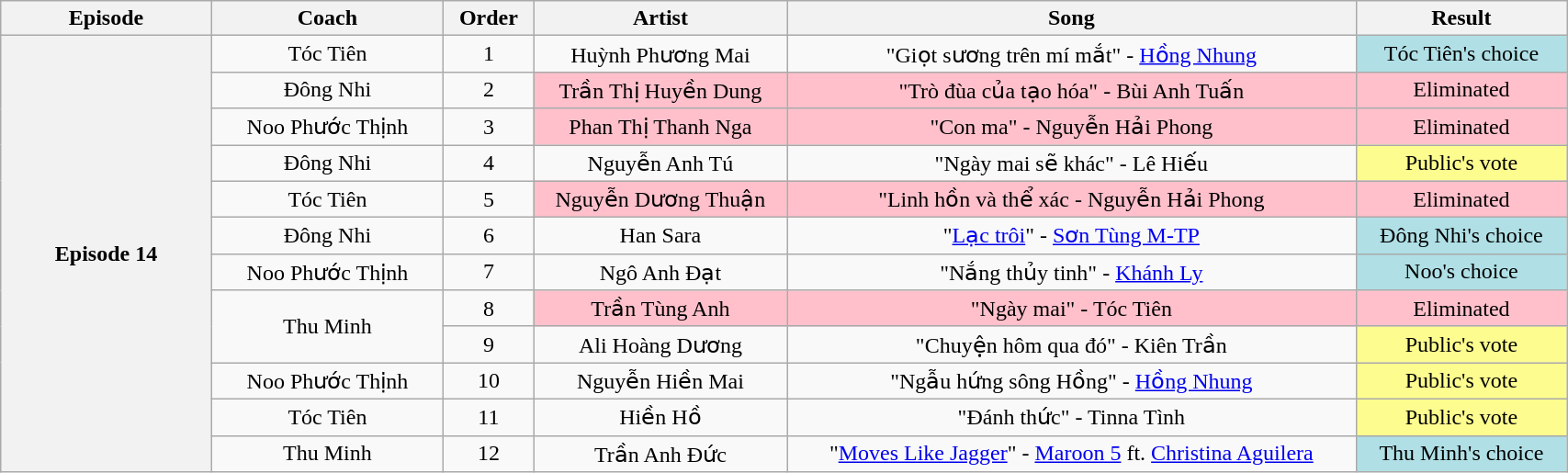<table class="wikitable" style="text-align:center; width:90%;">
<tr>
<th style="width:10%;">Episode</th>
<th style="width:11%;">Coach</th>
<th style="width:04%;">Order</th>
<th style="width:12%;">Artist</th>
<th style="width:27%;">Song</th>
<th style="width:10%;">Result</th>
</tr>
<tr>
<th rowspan="12" scope="row">Episode 14<br><small></small></th>
<td>Tóc Tiên</td>
<td>1</td>
<td>Huỳnh Phương Mai</td>
<td>"Giọt sương trên mí mắt" - <a href='#'>Hồng Nhung</a></td>
<td style="background:#B0E0E6;">Tóc Tiên's choice</td>
</tr>
<tr>
<td>Đông Nhi</td>
<td>2</td>
<td style="background:pink;">Trần Thị Huyền Dung</td>
<td style="background:pink;">"Trò đùa của tạo hóa" - Bùi Anh Tuấn</td>
<td style="background:pink;">Eliminated</td>
</tr>
<tr>
<td>Noo Phước Thịnh</td>
<td>3</td>
<td style="background:pink;">Phan Thị Thanh Nga</td>
<td style="background:pink;">"Con ma" - Nguyễn Hải Phong</td>
<td style="background:pink;">Eliminated</td>
</tr>
<tr>
<td>Đông Nhi</td>
<td>4</td>
<td>Nguyễn Anh Tú</td>
<td>"Ngày mai sẽ khác" - Lê Hiếu</td>
<td style="background:#fdfc8f;">Public's vote</td>
</tr>
<tr>
<td>Tóc Tiên</td>
<td>5</td>
<td style="background:pink;">Nguyễn Dương Thuận</td>
<td style="background:pink;">"Linh hồn và thể xác - Nguyễn Hải Phong</td>
<td style="background:pink;">Eliminated</td>
</tr>
<tr>
<td>Đông Nhi</td>
<td>6</td>
<td>Han Sara</td>
<td>"<a href='#'>Lạc trôi</a>" - <a href='#'>Sơn Tùng M-TP</a></td>
<td style="background:#B0E0E6;">Đông Nhi's choice</td>
</tr>
<tr>
<td>Noo Phước Thịnh</td>
<td>7</td>
<td>Ngô Anh Đạt</td>
<td>"Nắng thủy tinh" - <a href='#'>Khánh Ly</a></td>
<td style="background:#B0E0E6;">Noo's choice</td>
</tr>
<tr>
<td rowspan="2">Thu Minh</td>
<td>8</td>
<td style="background:pink;">Trần Tùng Anh</td>
<td style="background:pink;">"Ngày mai" - Tóc Tiên</td>
<td style="background:pink;">Eliminated</td>
</tr>
<tr>
<td>9</td>
<td>Ali Hoàng Dương</td>
<td>"Chuyện hôm qua đó" - Kiên Trần</td>
<td style="background:#fdfc8f;">Public's vote</td>
</tr>
<tr>
<td>Noo Phước Thịnh</td>
<td>10</td>
<td>Nguyễn Hiền Mai</td>
<td>"Ngẫu hứng sông Hồng" - <a href='#'>Hồng Nhung</a></td>
<td style="background:#fdfc8f;">Public's vote</td>
</tr>
<tr>
<td>Tóc Tiên</td>
<td>11</td>
<td>Hiền Hồ</td>
<td>"Đánh thức" - Tinna Tình</td>
<td style="background:#fdfc8f;">Public's vote</td>
</tr>
<tr>
<td>Thu Minh</td>
<td>12</td>
<td>Trần Anh Đức</td>
<td>"<a href='#'>Moves Like Jagger</a>" - <a href='#'>Maroon 5</a> ft. <a href='#'>Christina Aguilera</a></td>
<td style="background:#B0E0E6;">Thu Minh's choice</td>
</tr>
</table>
